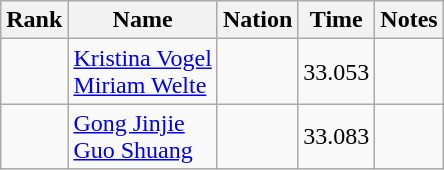<table class="wikitable sortable" style="text-align:center">
<tr>
<th>Rank</th>
<th>Name</th>
<th>Nation</th>
<th>Time</th>
<th>Notes</th>
</tr>
<tr>
<td></td>
<td align=left><a href='#'>Kristina Vogel</a><br><a href='#'>Miriam Welte</a></td>
<td align=left></td>
<td>33.053</td>
<td></td>
</tr>
<tr>
<td></td>
<td align=left><a href='#'>Gong Jinjie</a><br><a href='#'>Guo Shuang</a></td>
<td align=left></td>
<td>33.083</td>
<td></td>
</tr>
</table>
